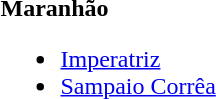<table>
<tr>
<td><strong>Maranhão</strong><br><ul><li><a href='#'>Imperatriz</a></li><li><a href='#'>Sampaio Corrêa</a></li></ul></td>
</tr>
</table>
